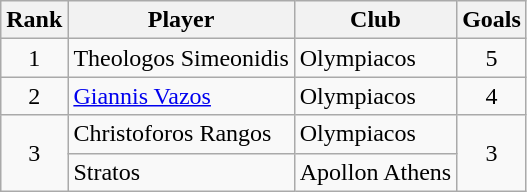<table class="wikitable" style="text-align:center">
<tr>
<th>Rank</th>
<th>Player</th>
<th>Club</th>
<th>Goals</th>
</tr>
<tr>
<td>1</td>
<td align="left"> Theologos Simeonidis</td>
<td align="left">Olympiacos</td>
<td>5</td>
</tr>
<tr>
<td>2</td>
<td align="left"> <a href='#'>Giannis Vazos</a></td>
<td align="left">Olympiacos</td>
<td>4</td>
</tr>
<tr>
<td rowspan=2>3</td>
<td align="left"> Christoforos Rangos</td>
<td align="left">Olympiacos</td>
<td rowspan=2>3</td>
</tr>
<tr>
<td align="left"> Stratos</td>
<td align="left">Apollon Athens</td>
</tr>
</table>
